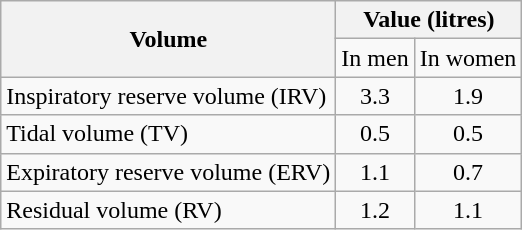<table class="wikitable">
<tr>
<th rowspan="2">Volume</th>
<th colspan="2">Value (litres)</th>
</tr>
<tr>
<td align="center">In men</td>
<td align="center">In women</td>
</tr>
<tr>
<td>Inspiratory reserve volume (IRV)</td>
<td align="center">3.3</td>
<td align="center">1.9</td>
</tr>
<tr>
<td>Tidal volume (TV)</td>
<td align="center">0.5</td>
<td align="center">0.5</td>
</tr>
<tr>
<td>Expiratory reserve volume (ERV)</td>
<td align="center">1.1</td>
<td align="center">0.7</td>
</tr>
<tr>
<td>Residual volume (RV)</td>
<td align="center">1.2</td>
<td align="center">1.1</td>
</tr>
</table>
